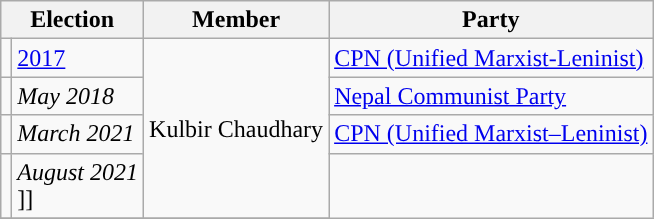<table class="wikitable">
<tr>
<th colspan="2">Election</th>
<th>Member</th>
<th>Party</th>
</tr>
<tr>
<td style="background-color:"></td>
<td><a href='#'>2017</a></td>
<td rowspan="4">Kulbir Chaudhary</td>
<td><a href='#'>CPN (Unified Marxist-Leninist)</a></td>
</tr>
<tr>
<td style="background-color:"></td>
<td><em>May 2018</em></td>
<td><a href='#'>Nepal Communist Party</a></td>
</tr>
<tr>
<td style="background-color:"></td>
<td><em>March 2021</em></td>
<td><a href='#'>CPN (Unified Marxist–Leninist)</a></td>
</tr>
<tr>
<td style="background-color:"></td>
<td><em>August 2021</em><br>]]</td>
</tr>
<tr>
</tr>
</table>
